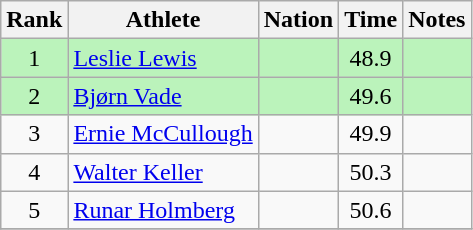<table class="wikitable sortable" style="text-align:center">
<tr>
<th>Rank</th>
<th>Athlete</th>
<th>Nation</th>
<th>Time</th>
<th>Notes</th>
</tr>
<tr bgcolor=#bbf3bb>
<td>1</td>
<td align=left><a href='#'>Leslie Lewis</a></td>
<td align=left></td>
<td>48.9</td>
<td></td>
</tr>
<tr bgcolor=#bbf3bb>
<td>2</td>
<td align=left><a href='#'>Bjørn Vade</a></td>
<td align=left></td>
<td>49.6</td>
<td></td>
</tr>
<tr>
<td>3</td>
<td align=left><a href='#'>Ernie McCullough</a></td>
<td align=left></td>
<td>49.9</td>
<td></td>
</tr>
<tr>
<td>4</td>
<td align=left><a href='#'>Walter Keller</a></td>
<td align=left></td>
<td>50.3</td>
<td></td>
</tr>
<tr>
<td>5</td>
<td align=left><a href='#'>Runar Holmberg</a></td>
<td align=left></td>
<td>50.6</td>
<td></td>
</tr>
<tr>
</tr>
</table>
